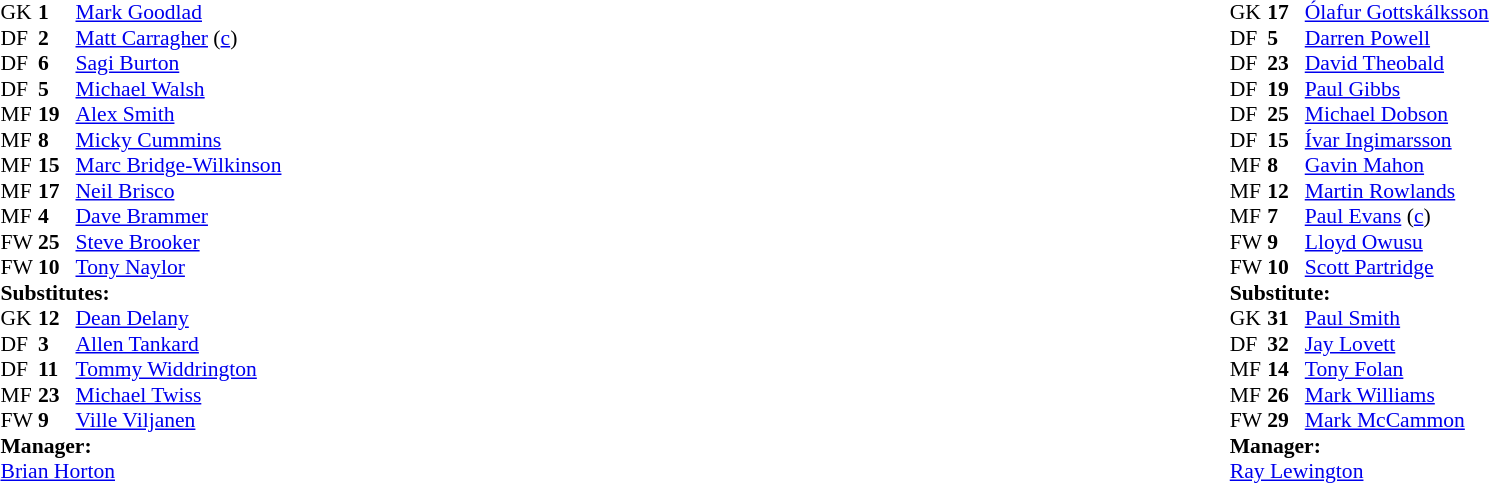<table width="100%">
<tr>
<td valign="top" width="50%"><br><table style="font-size: 90%" cellspacing="0" cellpadding="0">
<tr>
<td colspan="4"></td>
</tr>
<tr>
<th width="25"></th>
<th width="25"></th>
<th width="200"></th>
<th></th>
</tr>
<tr>
<td>GK</td>
<td><strong>1</strong></td>
<td><a href='#'>Mark Goodlad</a></td>
</tr>
<tr>
<td>DF</td>
<td><strong>2</strong></td>
<td><a href='#'>Matt Carragher</a> (<a href='#'>c</a>)</td>
</tr>
<tr>
<td>DF</td>
<td><strong>6</strong></td>
<td><a href='#'>Sagi Burton</a></td>
</tr>
<tr>
<td>DF</td>
<td><strong>5</strong></td>
<td><a href='#'>Michael Walsh</a></td>
</tr>
<tr>
<td>MF</td>
<td><strong>19</strong></td>
<td><a href='#'>Alex Smith</a></td>
</tr>
<tr>
<td>MF</td>
<td><strong>8</strong></td>
<td><a href='#'>Micky Cummins</a></td>
</tr>
<tr>
<td>MF</td>
<td><strong>15</strong></td>
<td><a href='#'>Marc Bridge-Wilkinson</a></td>
</tr>
<tr>
<td>MF</td>
<td><strong>17</strong></td>
<td><a href='#'>Neil Brisco</a></td>
</tr>
<tr>
<td>MF</td>
<td><strong>4</strong></td>
<td><a href='#'>Dave Brammer</a></td>
<td></td>
</tr>
<tr>
<td>FW</td>
<td><strong>25</strong></td>
<td><a href='#'>Steve Brooker</a></td>
</tr>
<tr>
<td>FW</td>
<td><strong>10</strong></td>
<td><a href='#'>Tony Naylor</a></td>
</tr>
<tr>
<td colspan=3><strong>Substitutes:</strong></td>
</tr>
<tr>
<td>GK</td>
<td><strong>12</strong></td>
<td><a href='#'>Dean Delany</a></td>
</tr>
<tr>
<td>DF</td>
<td><strong>3</strong></td>
<td><a href='#'>Allen Tankard</a></td>
</tr>
<tr>
<td>DF</td>
<td><strong>11</strong></td>
<td><a href='#'>Tommy Widdrington</a></td>
</tr>
<tr>
<td>MF</td>
<td><strong>23</strong></td>
<td><a href='#'>Michael Twiss</a></td>
</tr>
<tr>
<td>FW</td>
<td><strong>9</strong></td>
<td><a href='#'>Ville Viljanen</a></td>
</tr>
<tr>
<td colspan=4><strong>Manager:</strong></td>
</tr>
<tr>
<td colspan="4"><a href='#'>Brian Horton</a></td>
</tr>
</table>
</td>
<td valign="top" width="50%"><br><table style="font-size: 90%" cellspacing="0" cellpadding="0" align="center">
<tr>
<td colspan="4"></td>
</tr>
<tr>
<th width="25"></th>
<th width="25"></th>
<th width="200"></th>
<th></th>
</tr>
<tr>
</tr>
<tr>
<td>GK</td>
<td><strong>17</strong></td>
<td><a href='#'>Ólafur Gottskálksson</a></td>
</tr>
<tr>
<td>DF</td>
<td><strong>5</strong></td>
<td><a href='#'>Darren Powell</a></td>
<td></td>
</tr>
<tr>
<td>DF</td>
<td><strong>23</strong></td>
<td><a href='#'>David Theobald</a></td>
<td></td>
</tr>
<tr>
<td>DF</td>
<td><strong>19</strong></td>
<td><a href='#'>Paul Gibbs</a></td>
<td></td>
</tr>
<tr>
<td>DF</td>
<td><strong>25</strong></td>
<td><a href='#'>Michael Dobson</a></td>
</tr>
<tr>
<td>DF</td>
<td><strong>15</strong></td>
<td><a href='#'>Ívar Ingimarsson</a></td>
</tr>
<tr>
<td>MF</td>
<td><strong>8</strong></td>
<td><a href='#'>Gavin Mahon</a></td>
</tr>
<tr>
<td>MF</td>
<td><strong>12</strong></td>
<td><a href='#'>Martin Rowlands</a></td>
<td></td>
</tr>
<tr>
<td>MF</td>
<td><strong>7</strong></td>
<td><a href='#'>Paul Evans</a> (<a href='#'>c</a>)</td>
</tr>
<tr>
<td>FW</td>
<td><strong>9</strong></td>
<td><a href='#'>Lloyd Owusu</a></td>
</tr>
<tr>
<td>FW</td>
<td><strong>10</strong></td>
<td><a href='#'>Scott Partridge</a></td>
</tr>
<tr>
<td colspan=4><strong>Substitute:</strong></td>
</tr>
<tr>
<td>GK</td>
<td><strong>31</strong></td>
<td><a href='#'>Paul Smith</a></td>
</tr>
<tr>
<td>DF</td>
<td><strong>32</strong></td>
<td><a href='#'>Jay Lovett</a></td>
</tr>
<tr>
<td>MF</td>
<td><strong>14</strong></td>
<td><a href='#'>Tony Folan</a></td>
</tr>
<tr>
<td>MF</td>
<td><strong>26</strong></td>
<td><a href='#'>Mark Williams</a></td>
<td></td>
</tr>
<tr>
<td>FW</td>
<td><strong>29</strong></td>
<td><a href='#'>Mark McCammon</a></td>
<td></td>
</tr>
<tr>
<td colspan=4><strong>Manager:</strong></td>
</tr>
<tr>
<td colspan="4"><a href='#'>Ray Lewington</a></td>
</tr>
</table>
</td>
</tr>
</table>
